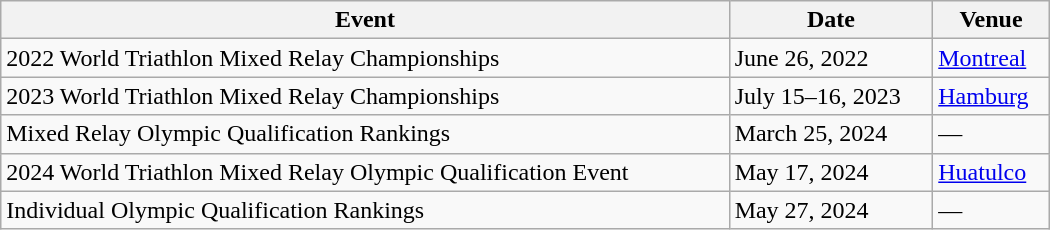<table class="wikitable" width=700>
<tr>
<th>Event</th>
<th>Date</th>
<th>Venue</th>
</tr>
<tr>
<td>2022 World Triathlon Mixed Relay Championships</td>
<td>June 26, 2022</td>
<td> <a href='#'>Montreal</a></td>
</tr>
<tr>
<td>2023 World Triathlon Mixed Relay Championships</td>
<td>July 15–16, 2023</td>
<td> <a href='#'>Hamburg</a></td>
</tr>
<tr>
<td>Mixed Relay Olympic Qualification Rankings</td>
<td>March 25, 2024</td>
<td>—</td>
</tr>
<tr>
<td>2024 World Triathlon Mixed Relay Olympic Qualification Event</td>
<td>May 17, 2024</td>
<td> <a href='#'>Huatulco</a></td>
</tr>
<tr>
<td>Individual Olympic Qualification Rankings</td>
<td>May 27, 2024</td>
<td>—</td>
</tr>
</table>
